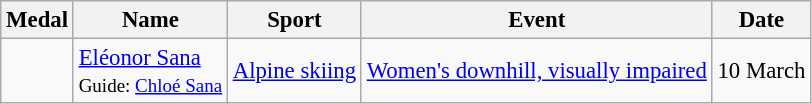<table class="wikitable sortable" style="font-size:95%">
<tr>
<th>Medal</th>
<th>Name</th>
<th>Sport</th>
<th>Event</th>
<th>Date</th>
</tr>
<tr>
<td></td>
<td><a href='#'>Eléonor Sana</a><br><small>Guide: <a href='#'>Chloé Sana</a></small></td>
<td><a href='#'>Alpine skiing</a></td>
<td><a href='#'>Women's downhill, visually impaired</a></td>
<td>10 March</td>
</tr>
</table>
